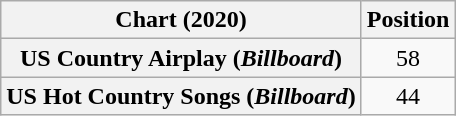<table class="wikitable sortable plainrowheaders" style="text-align:center">
<tr>
<th scope="col">Chart (2020)</th>
<th scope="col">Position</th>
</tr>
<tr>
<th scope="row">US Country Airplay (<em>Billboard</em>)</th>
<td>58</td>
</tr>
<tr>
<th scope="row">US Hot Country Songs (<em>Billboard</em>)</th>
<td>44</td>
</tr>
</table>
